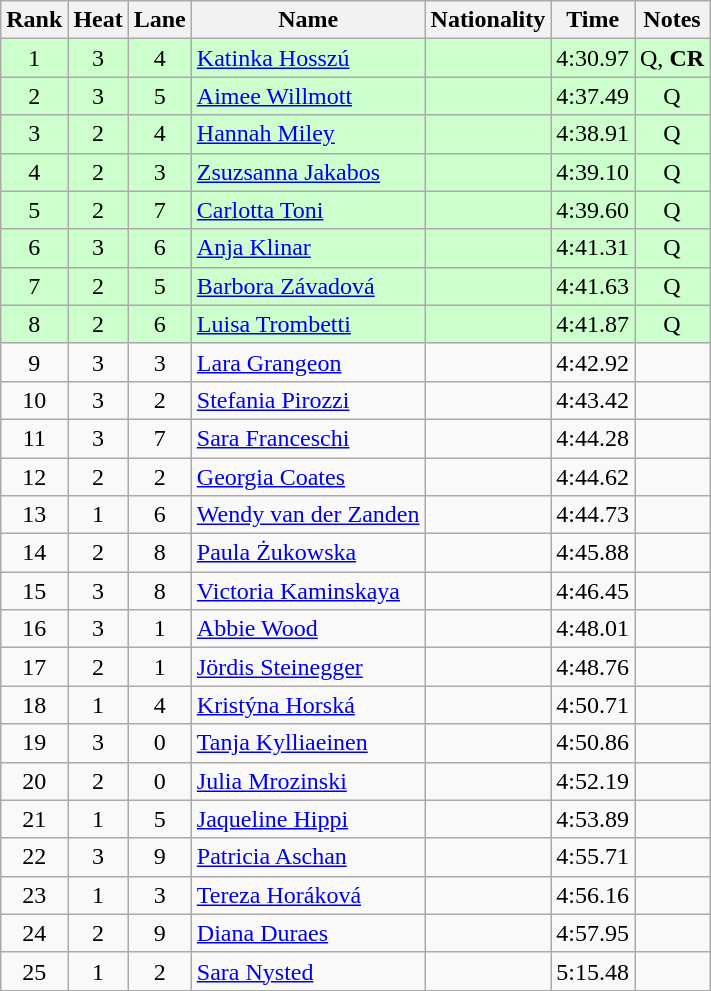<table class="wikitable sortable" style="text-align:center">
<tr>
<th>Rank</th>
<th>Heat</th>
<th>Lane</th>
<th>Name</th>
<th>Nationality</th>
<th>Time</th>
<th>Notes</th>
</tr>
<tr bgcolor=ccffcc>
<td>1</td>
<td>3</td>
<td>4</td>
<td align=left><a href='#'>Katinka Hosszú</a></td>
<td align=left></td>
<td>4:30.97</td>
<td>Q, <strong>CR</strong></td>
</tr>
<tr bgcolor=ccffcc>
<td>2</td>
<td>3</td>
<td>5</td>
<td align=left><a href='#'>Aimee Willmott</a></td>
<td align=left></td>
<td>4:37.49</td>
<td>Q</td>
</tr>
<tr bgcolor=ccffcc>
<td>3</td>
<td>2</td>
<td>4</td>
<td align=left><a href='#'>Hannah Miley</a></td>
<td align=left></td>
<td>4:38.91</td>
<td>Q</td>
</tr>
<tr bgcolor=ccffcc>
<td>4</td>
<td>2</td>
<td>3</td>
<td align=left><a href='#'>Zsuzsanna Jakabos</a></td>
<td align=left></td>
<td>4:39.10</td>
<td>Q</td>
</tr>
<tr bgcolor=ccffcc>
<td>5</td>
<td>2</td>
<td>7</td>
<td align=left><a href='#'>Carlotta Toni</a></td>
<td align=left></td>
<td>4:39.60</td>
<td>Q</td>
</tr>
<tr bgcolor=ccffcc>
<td>6</td>
<td>3</td>
<td>6</td>
<td align=left><a href='#'>Anja Klinar</a></td>
<td align=left></td>
<td>4:41.31</td>
<td>Q</td>
</tr>
<tr bgcolor=ccffcc>
<td>7</td>
<td>2</td>
<td>5</td>
<td align=left><a href='#'>Barbora Závadová</a></td>
<td align=left></td>
<td>4:41.63</td>
<td>Q</td>
</tr>
<tr bgcolor=ccffcc>
<td>8</td>
<td>2</td>
<td>6</td>
<td align=left><a href='#'>Luisa Trombetti</a></td>
<td align=left></td>
<td>4:41.87</td>
<td>Q</td>
</tr>
<tr>
<td>9</td>
<td>3</td>
<td>3</td>
<td align=left><a href='#'>Lara Grangeon</a></td>
<td align=left></td>
<td>4:42.92</td>
<td></td>
</tr>
<tr>
<td>10</td>
<td>3</td>
<td>2</td>
<td align=left><a href='#'>Stefania Pirozzi</a></td>
<td align=left></td>
<td>4:43.42</td>
<td></td>
</tr>
<tr>
<td>11</td>
<td>3</td>
<td>7</td>
<td align=left><a href='#'>Sara Franceschi</a></td>
<td align=left></td>
<td>4:44.28</td>
<td></td>
</tr>
<tr>
<td>12</td>
<td>2</td>
<td>2</td>
<td align=left><a href='#'>Georgia Coates</a></td>
<td align=left></td>
<td>4:44.62</td>
<td></td>
</tr>
<tr>
<td>13</td>
<td>1</td>
<td>6</td>
<td align=left><a href='#'>Wendy van der Zanden</a></td>
<td align=left></td>
<td>4:44.73</td>
<td></td>
</tr>
<tr>
<td>14</td>
<td>2</td>
<td>8</td>
<td align=left><a href='#'>Paula Żukowska</a></td>
<td align=left></td>
<td>4:45.88</td>
<td></td>
</tr>
<tr>
<td>15</td>
<td>3</td>
<td>8</td>
<td align=left><a href='#'>Victoria Kaminskaya</a></td>
<td align=left></td>
<td>4:46.45</td>
<td></td>
</tr>
<tr>
<td>16</td>
<td>3</td>
<td>1</td>
<td align=left><a href='#'>Abbie Wood</a></td>
<td align=left></td>
<td>4:48.01</td>
<td></td>
</tr>
<tr>
<td>17</td>
<td>2</td>
<td>1</td>
<td align=left><a href='#'>Jördis Steinegger</a></td>
<td align=left></td>
<td>4:48.76</td>
<td></td>
</tr>
<tr>
<td>18</td>
<td>1</td>
<td>4</td>
<td align=left><a href='#'>Kristýna Horská</a></td>
<td align=left></td>
<td>4:50.71</td>
<td></td>
</tr>
<tr>
<td>19</td>
<td>3</td>
<td>0</td>
<td align=left><a href='#'>Tanja Kylliaeinen</a></td>
<td align=left></td>
<td>4:50.86</td>
<td></td>
</tr>
<tr>
<td>20</td>
<td>2</td>
<td>0</td>
<td align=left><a href='#'>Julia Mrozinski</a></td>
<td align=left></td>
<td>4:52.19</td>
<td></td>
</tr>
<tr>
<td>21</td>
<td>1</td>
<td>5</td>
<td align=left><a href='#'>Jaqueline Hippi</a></td>
<td align=left></td>
<td>4:53.89</td>
<td></td>
</tr>
<tr>
<td>22</td>
<td>3</td>
<td>9</td>
<td align=left><a href='#'>Patricia Aschan</a></td>
<td align=left></td>
<td>4:55.71</td>
<td></td>
</tr>
<tr>
<td>23</td>
<td>1</td>
<td>3</td>
<td align=left><a href='#'>Tereza Horáková</a></td>
<td align=left></td>
<td>4:56.16</td>
<td></td>
</tr>
<tr>
<td>24</td>
<td>2</td>
<td>9</td>
<td align=left><a href='#'>Diana Duraes</a></td>
<td align=left></td>
<td>4:57.95</td>
<td></td>
</tr>
<tr>
<td>25</td>
<td>1</td>
<td>2</td>
<td align=left><a href='#'>Sara Nysted</a></td>
<td align=left></td>
<td>5:15.48</td>
<td></td>
</tr>
</table>
